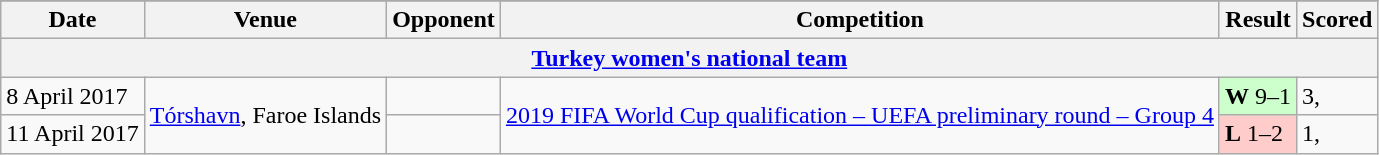<table class=wikitable>
<tr>
</tr>
<tr>
<th>Date</th>
<th>Venue</th>
<th>Opponent</th>
<th>Competition</th>
<th>Result</th>
<th>Scored</th>
</tr>
<tr>
<th colspan=6><a href='#'>Turkey women's national team</a></th>
</tr>
<tr>
<td>8 April 2017</td>
<td rowspan=2><a href='#'>Tórshavn</a>, Faroe Islands</td>
<td></td>
<td rowspan=2><a href='#'>2019 FIFA World Cup qualification – UEFA preliminary round – Group 4</a></td>
<td bgcolor=ccffcc><strong>W</strong> 9–1</td>
<td>3,</td>
</tr>
<tr>
<td>11 April 2017</td>
<td></td>
<td bgcolor=ffcccc><strong>L</strong> 1–2</td>
<td>1,</td>
</tr>
</table>
